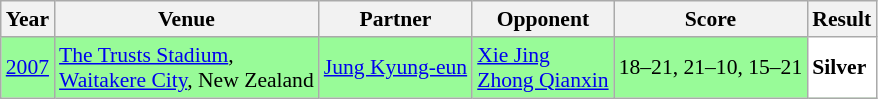<table class="sortable wikitable" style="font-size: 90%;">
<tr>
<th>Year</th>
<th>Venue</th>
<th>Partner</th>
<th>Opponent</th>
<th>Score</th>
<th>Result</th>
</tr>
<tr style="background:#98FB98">
<td align="center"><a href='#'>2007</a></td>
<td align="left"><a href='#'>The Trusts Stadium</a>,<br><a href='#'>Waitakere City</a>, New Zealand</td>
<td align="left"> <a href='#'>Jung Kyung-eun</a></td>
<td align="left"> <a href='#'>Xie Jing</a><br> <a href='#'>Zhong Qianxin</a></td>
<td align="left">18–21, 21–10, 15–21</td>
<td style="text-align:left; background:white"> <strong>Silver</strong></td>
</tr>
</table>
